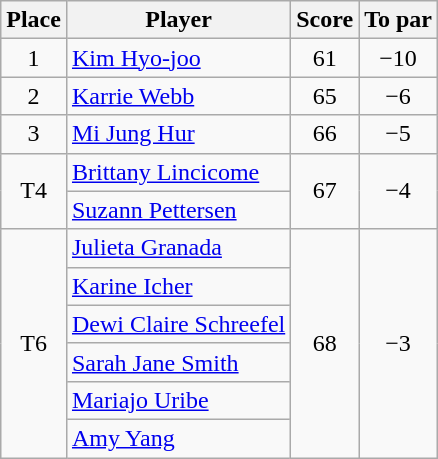<table class="wikitable">
<tr>
<th>Place</th>
<th>Player</th>
<th>Score</th>
<th>To par</th>
</tr>
<tr>
<td align=center>1</td>
<td> <a href='#'>Kim Hyo-joo</a></td>
<td align=center>61</td>
<td align=center>−10</td>
</tr>
<tr>
<td align=center>2</td>
<td> <a href='#'>Karrie Webb</a></td>
<td align=center>65</td>
<td align=center>−6</td>
</tr>
<tr>
<td align=center>3</td>
<td> <a href='#'>Mi Jung Hur</a></td>
<td align=center>66</td>
<td align=center>−5</td>
</tr>
<tr>
<td rowspan=2 align=center>T4</td>
<td> <a href='#'>Brittany Lincicome</a></td>
<td rowspan=2 align=center>67</td>
<td rowspan=2 align=center>−4</td>
</tr>
<tr>
<td> <a href='#'>Suzann Pettersen</a></td>
</tr>
<tr>
<td rowspan=6 align=center>T6</td>
<td> <a href='#'>Julieta Granada</a></td>
<td rowspan=6 align=center>68</td>
<td rowspan=6 align=center>−3</td>
</tr>
<tr>
<td> <a href='#'>Karine Icher</a></td>
</tr>
<tr>
<td> <a href='#'>Dewi Claire Schreefel</a></td>
</tr>
<tr>
<td> <a href='#'>Sarah Jane Smith</a></td>
</tr>
<tr>
<td> <a href='#'>Mariajo Uribe</a></td>
</tr>
<tr>
<td> <a href='#'>Amy Yang</a></td>
</tr>
</table>
